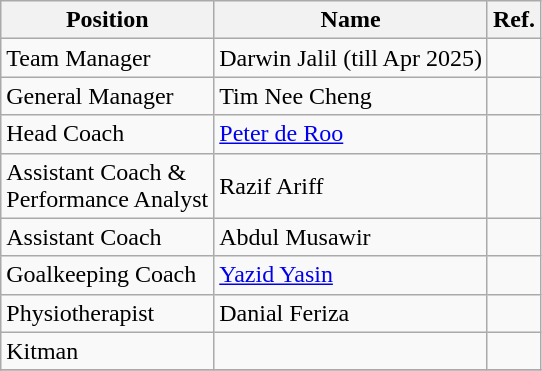<table class="wikitable">
<tr>
<th>Position</th>
<th>Name</th>
<th>Ref.</th>
</tr>
<tr>
<td>Team Manager</td>
<td> Darwin Jalil (till Apr 2025)</td>
<td></td>
</tr>
<tr>
<td>General Manager</td>
<td>Tim Nee Cheng</td>
<td></td>
</tr>
<tr>
<td>Head Coach</td>
<td> <a href='#'>Peter de Roo</a></td>
<td></td>
</tr>
<tr>
<td>Assistant Coach & <br> Performance Analyst</td>
<td> Razif Ariff</td>
<td></td>
</tr>
<tr>
<td>Assistant Coach</td>
<td> Abdul Musawir</td>
<td></td>
</tr>
<tr>
<td>Goalkeeping Coach</td>
<td> <a href='#'>Yazid Yasin</a></td>
<td></td>
</tr>
<tr>
<td>Physiotherapist</td>
<td> Danial Feriza</td>
<td></td>
</tr>
<tr>
<td>Kitman</td>
<td></td>
<td></td>
</tr>
<tr>
</tr>
</table>
